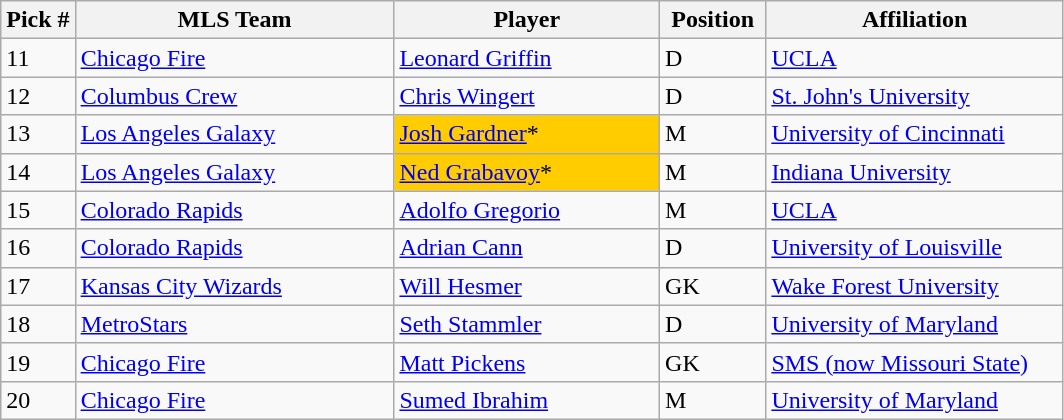<table class="wikitable sortable">
<tr>
<th width=7%>Pick #</th>
<th width=30%>MLS Team</th>
<th width=25%>Player</th>
<th width=10%>Position</th>
<th>Affiliation</th>
</tr>
<tr>
<td>11</td>
<td><a href='#'>Chicago Fire</a></td>
<td> <a href='#'>Leonard Griffin</a></td>
<td>D</td>
<td><a href='#'>UCLA</a></td>
</tr>
<tr>
<td>12</td>
<td><a href='#'>Columbus Crew</a></td>
<td> <a href='#'>Chris Wingert</a></td>
<td>D</td>
<td><a href='#'>St. John's University</a></td>
</tr>
<tr>
<td>13</td>
<td><a href='#'>Los Angeles Galaxy</a></td>
<td style="background:#FFCC00"> <a href='#'>Josh Gardner</a>*</td>
<td>M</td>
<td><a href='#'>University of Cincinnati</a></td>
</tr>
<tr>
<td>14</td>
<td><a href='#'>Los Angeles Galaxy</a></td>
<td style="background:#FFCC00"> <a href='#'>Ned Grabavoy</a>*</td>
<td>M</td>
<td><a href='#'>Indiana University</a></td>
</tr>
<tr>
<td>15</td>
<td><a href='#'>Colorado Rapids</a></td>
<td> <a href='#'>Adolfo Gregorio</a></td>
<td>M</td>
<td><a href='#'>UCLA</a></td>
</tr>
<tr>
<td>16</td>
<td><a href='#'>Colorado Rapids</a></td>
<td> <a href='#'>Adrian Cann</a></td>
<td>D</td>
<td><a href='#'>University of Louisville</a></td>
</tr>
<tr>
<td>17</td>
<td><a href='#'>Kansas City Wizards</a></td>
<td> <a href='#'>Will Hesmer</a></td>
<td>GK</td>
<td><a href='#'>Wake Forest University</a></td>
</tr>
<tr>
<td>18</td>
<td><a href='#'>MetroStars</a></td>
<td> <a href='#'>Seth Stammler</a></td>
<td>D</td>
<td><a href='#'>University of Maryland</a></td>
</tr>
<tr>
<td>19</td>
<td><a href='#'>Chicago Fire</a></td>
<td> <a href='#'>Matt Pickens</a></td>
<td>GK</td>
<td><a href='#'>SMS (now Missouri State)</a></td>
</tr>
<tr>
<td>20</td>
<td><a href='#'>Chicago Fire</a></td>
<td> <a href='#'>Sumed Ibrahim</a></td>
<td>M</td>
<td><a href='#'>University of Maryland</a></td>
</tr>
</table>
